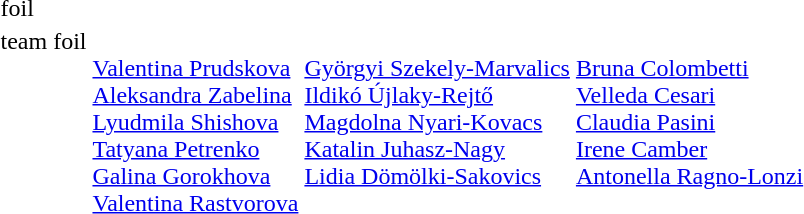<table>
<tr>
<td>foil<br></td>
<td></td>
<td></td>
<td></td>
</tr>
<tr valign="top">
<td>team foil<br></td>
<td valign=top><br><a href='#'>Valentina Prudskova</a><br><a href='#'>Aleksandra Zabelina</a><br><a href='#'>Lyudmila Shishova</a><br><a href='#'>Tatyana Petrenko</a><br><a href='#'>Galina Gorokhova</a><br><a href='#'>Valentina Rastvorova</a></td>
<td valign=top><br><a href='#'>Györgyi Szekely-Marvalics</a><br><a href='#'>Ildikó Újlaky-Rejtő</a><br><a href='#'>Magdolna Nyari-Kovacs</a><br><a href='#'>Katalin Juhasz-Nagy</a><br><a href='#'>Lidia Dömölki-Sakovics</a></td>
<td valign=top><br><a href='#'>Bruna Colombetti</a><br><a href='#'>Velleda Cesari</a><br><a href='#'>Claudia Pasini</a><br><a href='#'>Irene Camber</a><br><a href='#'>Antonella Ragno-Lonzi</a></td>
</tr>
</table>
